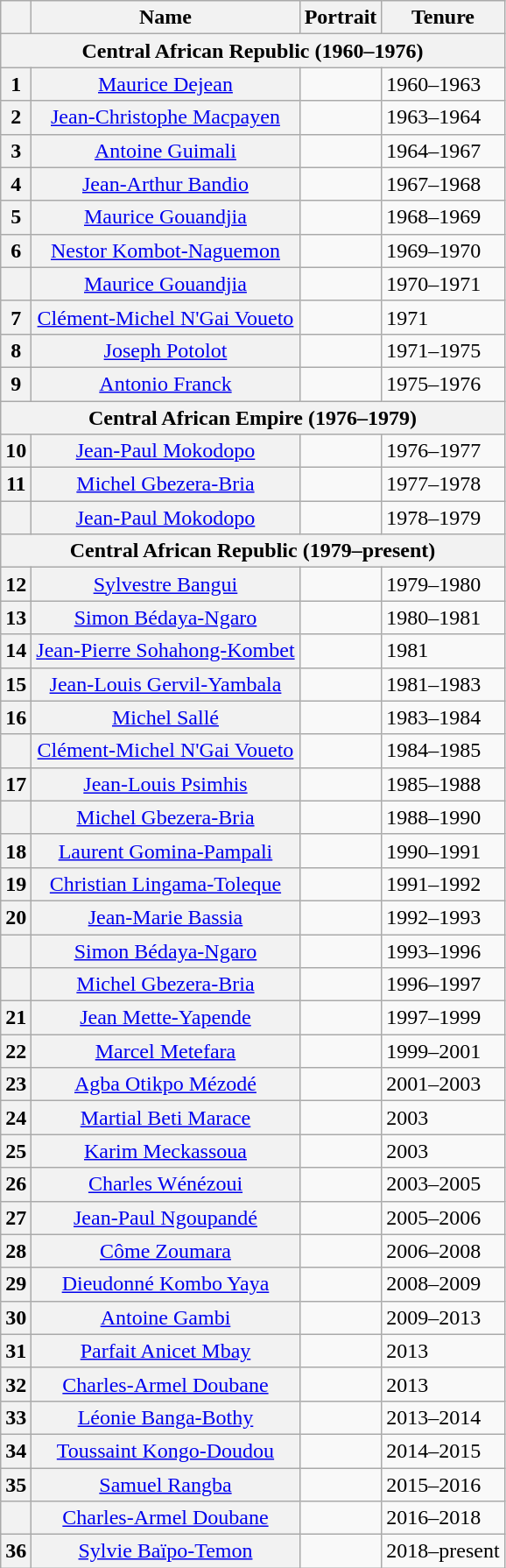<table class="wikitable">
<tr>
<th></th>
<th>Name<br></th>
<th>Portrait</th>
<th>Tenure</th>
</tr>
<tr>
<th colspan="4" align="center">Central African Republic (1960–1976)</th>
</tr>
<tr>
<th>1</th>
<th align="center" scope="row" style="font-weight:normal;"><a href='#'>Maurice Dejean</a><br></th>
<td></td>
<td>1960–1963</td>
</tr>
<tr>
<th>2</th>
<th align="center" scope="row" style="font-weight:normal;"><a href='#'>Jean-Christophe Macpayen</a><br></th>
<td></td>
<td>1963–1964</td>
</tr>
<tr>
<th>3</th>
<th align="center" scope="row" style="font-weight:normal;"><a href='#'>Antoine Guimali</a><br></th>
<td></td>
<td>1964–1967</td>
</tr>
<tr>
<th>4</th>
<th align="center" scope="row" style="font-weight:normal;"><a href='#'>Jean-Arthur Bandio</a><br></th>
<td></td>
<td>1967–1968</td>
</tr>
<tr>
<th>5</th>
<th align="center" scope="row" style="font-weight:normal;"><a href='#'>Maurice Gouandjia</a><br></th>
<td></td>
<td>1968–1969</td>
</tr>
<tr>
<th>6</th>
<th align="center" scope="row" style="font-weight:normal;"><a href='#'>Nestor Kombot-Naguemon</a><br></th>
<td></td>
<td>1969–1970</td>
</tr>
<tr>
<th></th>
<th align="center" scope="row" style="font-weight:normal;"><a href='#'>Maurice Gouandjia</a><br></th>
<td></td>
<td>1970–1971</td>
</tr>
<tr>
<th>7</th>
<th align="center" scope="row" style="font-weight:normal;"><a href='#'>Clément-Michel N'Gai Voueto</a></th>
<td></td>
<td>1971</td>
</tr>
<tr>
<th>8</th>
<th align="center" scope="row" style="font-weight:normal;"><a href='#'>Joseph Potolot</a><br></th>
<td></td>
<td>1971–1975</td>
</tr>
<tr>
<th>9</th>
<th align="center" scope="row" style="font-weight:normal;"><a href='#'>Antonio Franck</a><br></th>
<td></td>
<td>1975–1976</td>
</tr>
<tr>
<th colspan="4" align="center">Central African Empire (1976–1979)</th>
</tr>
<tr>
<th>10</th>
<th align="center" scope="row" style="font-weight:normal;"><a href='#'>Jean-Paul Mokodopo</a><br></th>
<td></td>
<td>1976–1977</td>
</tr>
<tr>
<th>11</th>
<th align="center" scope="row" style="font-weight:normal;"><a href='#'>Michel Gbezera-Bria</a><br></th>
<td></td>
<td>1977–1978</td>
</tr>
<tr>
<th></th>
<th align="center" scope="row" style="font-weight:normal;"><a href='#'>Jean-Paul Mokodopo</a><br></th>
<td></td>
<td>1978–1979</td>
</tr>
<tr>
<th colspan="4" align="center">Central African Republic (1979–present)</th>
</tr>
<tr>
<th>12</th>
<th align="center" scope="row" style="font-weight:normal;"><a href='#'>Sylvestre Bangui</a><br></th>
<td></td>
<td>1979–1980</td>
</tr>
<tr>
<th>13</th>
<th align="center" scope="row" style="font-weight:normal;"><a href='#'>Simon Bédaya-Ngaro</a><br></th>
<td></td>
<td>1980–1981</td>
</tr>
<tr>
<th>14</th>
<th align="center" scope="row" style="font-weight:normal;"><a href='#'>Jean-Pierre Sohahong-Kombet</a><br></th>
<td></td>
<td>1981</td>
</tr>
<tr>
<th>15</th>
<th align="center" scope="row" style="font-weight:normal;"><a href='#'>Jean-Louis Gervil-Yambala</a><br></th>
<td></td>
<td>1981–1983</td>
</tr>
<tr>
<th>16</th>
<th align="center" scope="row" style="font-weight:normal;"><a href='#'>Michel Sallé</a><br></th>
<td></td>
<td>1983–1984</td>
</tr>
<tr>
<th></th>
<th align="center" scope="row" style="font-weight:normal;"><a href='#'>Clément-Michel N'Gai Voueto</a></th>
<td></td>
<td>1984–1985</td>
</tr>
<tr>
<th>17</th>
<th align="center" scope="row" style="font-weight:normal;"><a href='#'>Jean-Louis Psimhis</a><br></th>
<td></td>
<td>1985–1988</td>
</tr>
<tr>
<th></th>
<th align="center" scope="row" style="font-weight:normal;"><a href='#'>Michel Gbezera-Bria</a><br></th>
<td></td>
<td>1988–1990</td>
</tr>
<tr>
<th>18</th>
<th align="center" scope="row" style="font-weight:normal;"><a href='#'>Laurent Gomina-Pampali</a><br></th>
<td></td>
<td>1990–1991</td>
</tr>
<tr>
<th>19</th>
<th align="center" scope="row" style="font-weight:normal;"><a href='#'>Christian Lingama-Toleque</a><br></th>
<td></td>
<td>1991–1992</td>
</tr>
<tr>
<th>20</th>
<th align="center" scope="row" style="font-weight:normal;"><a href='#'>Jean-Marie Bassia</a></th>
<td></td>
<td>1992–1993</td>
</tr>
<tr>
<th></th>
<th align="center" scope="row" style="font-weight:normal;"><a href='#'>Simon Bédaya-Ngaro</a><br></th>
<td></td>
<td>1993–1996</td>
</tr>
<tr>
<th></th>
<th align="center" scope="row" style="font-weight:normal;"><a href='#'>Michel Gbezera-Bria</a><br></th>
<td></td>
<td>1996–1997</td>
</tr>
<tr>
<th>21</th>
<th align="center" scope="row" style="font-weight:normal;"><a href='#'>Jean Mette-Yapende</a></th>
<td></td>
<td>1997–1999</td>
</tr>
<tr>
<th>22</th>
<th align="center" scope="row" style="font-weight:normal;"><a href='#'>Marcel Metefara</a><br></th>
<td></td>
<td>1999–2001</td>
</tr>
<tr>
<th>23</th>
<th align="center" scope="row" style="font-weight:normal;"><a href='#'>Agba Otikpo Mézodé</a></th>
<td></td>
<td>2001–2003</td>
</tr>
<tr>
<th>24</th>
<th align="center" scope="row" style="font-weight:normal;"><a href='#'>Martial Beti Marace</a><br></th>
<td></td>
<td>2003</td>
</tr>
<tr>
<th>25</th>
<th align="center" scope="row" style="font-weight:normal;"><a href='#'>Karim Meckassoua</a><br></th>
<td></td>
<td>2003</td>
</tr>
<tr>
<th>26</th>
<th align="center" scope="row" style="font-weight:normal;"><a href='#'>Charles Wénézoui</a><br></th>
<td></td>
<td>2003–2005</td>
</tr>
<tr>
<th>27</th>
<th align="center" scope="row" style="font-weight:normal;"><a href='#'>Jean-Paul Ngoupandé</a><br></th>
<td></td>
<td>2005–2006</td>
</tr>
<tr>
<th>28</th>
<th align="center" scope="row" style="font-weight:normal;"><a href='#'>Côme Zoumara</a><br></th>
<td></td>
<td>2006–2008</td>
</tr>
<tr>
<th>29</th>
<th align="center" scope="row" style="font-weight:normal;"><a href='#'>Dieudonné Kombo Yaya</a></th>
<td></td>
<td>2008–2009</td>
</tr>
<tr>
<th>30</th>
<th align="center" scope="row" style="font-weight:normal;"><a href='#'>Antoine Gambi</a></th>
<td></td>
<td>2009–2013</td>
</tr>
<tr>
<th>31</th>
<th align="center" scope="row" style="font-weight:normal;"><a href='#'>Parfait Anicet Mbay</a></th>
<td></td>
<td>2013</td>
</tr>
<tr>
<th>32</th>
<th align="center" scope="row" style="font-weight:normal;"><a href='#'>Charles-Armel Doubane</a><br></th>
<td></td>
<td>2013</td>
</tr>
<tr>
<th>33</th>
<th align="center" scope="row" style="font-weight:normal;"><a href='#'>Léonie Banga-Bothy</a></th>
<td></td>
<td>2013–2014</td>
</tr>
<tr>
<th>34</th>
<th align="center" scope="row" style="font-weight:normal;"><a href='#'>Toussaint Kongo-Doudou</a></th>
<td></td>
<td>2014–2015</td>
</tr>
<tr>
<th>35</th>
<th align="center" scope="row" style="font-weight:normal;"><a href='#'>Samuel Rangba</a><br></th>
<td></td>
<td>2015–2016</td>
</tr>
<tr>
<th></th>
<th align="center" scope="row" style="font-weight:normal;"><a href='#'>Charles-Armel Doubane</a><br></th>
<td></td>
<td>2016–2018</td>
</tr>
<tr>
<th>36</th>
<th align="center" scope="row" style="font-weight:normal;"><a href='#'>Sylvie Baïpo-Temon</a></th>
<td></td>
<td>2018–present</td>
</tr>
</table>
